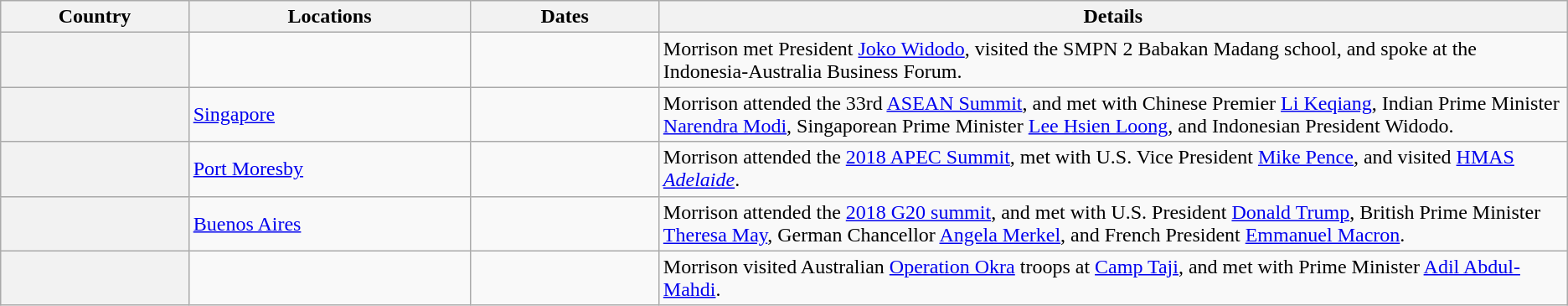<table class="wikitable plainrowheaders sortable">
<tr>
<th scope="col" style="width: 12%;">Country</th>
<th scope="col" style="width: 18%;">Locations</th>
<th scope="col" style="width: 12%;">Dates</th>
<th scope="col" style="width: 58%;" class="unsortable">Details</th>
</tr>
<tr>
<th scope="row"></th>
<td></td>
<td></td>
<td>Morrison met President <a href='#'>Joko Widodo</a>, visited the SMPN 2 Babakan Madang school, and spoke at the Indonesia-Australia Business Forum.</td>
</tr>
<tr>
<th scope="row"></th>
<td><a href='#'>Singapore</a></td>
<td></td>
<td>Morrison attended the 33rd <a href='#'>ASEAN Summit</a>, and met with Chinese Premier <a href='#'>Li Keqiang</a>, Indian Prime Minister <a href='#'>Narendra Modi</a>, Singaporean Prime Minister <a href='#'>Lee Hsien Loong</a>, and Indonesian President Widodo.</td>
</tr>
<tr>
<th scope="row"></th>
<td><a href='#'>Port Moresby</a></td>
<td></td>
<td>Morrison attended the <a href='#'>2018 APEC Summit</a>, met with U.S. Vice President <a href='#'>Mike Pence</a>, and visited <a href='#'>HMAS <em>Adelaide</em></a>.</td>
</tr>
<tr>
<th scope="row"></th>
<td><a href='#'>Buenos Aires</a></td>
<td></td>
<td>Morrison attended the <a href='#'>2018 G20 summit</a>, and met with U.S. President <a href='#'>Donald Trump</a>, British Prime Minister <a href='#'>Theresa May</a>, German Chancellor <a href='#'>Angela Merkel</a>, and French President <a href='#'>Emmanuel Macron</a>.</td>
</tr>
<tr>
<th scope="row"></th>
<td></td>
<td></td>
<td>Morrison visited Australian <a href='#'>Operation Okra</a> troops at <a href='#'>Camp Taji</a>, and met with Prime Minister <a href='#'>Adil Abdul-Mahdi</a>.</td>
</tr>
</table>
